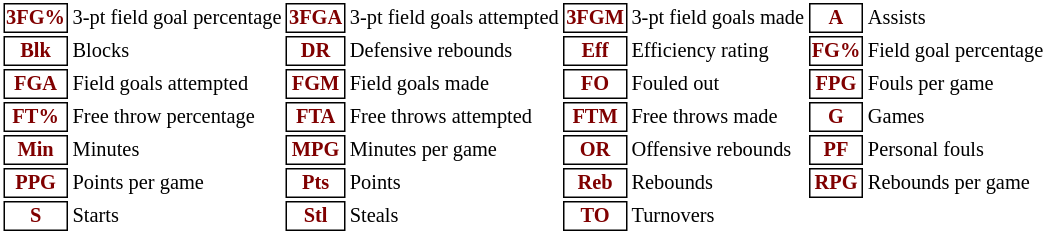<table border="0" style="background: white; color: black; font-size: 85%; text-align: left; margin: auto;">
<tr>
<th style="border: 1px solid black; #F2F2F2; color: maroon; text-align: center">3FG%</th>
<td>3-pt field goal percentage</td>
<th style="border: 1px solid black; #F2F2F2; color: maroon; text-align: center">3FGA</th>
<td>3-pt field goals attempted</td>
<th style="border: 1px solid black; #F2F2F2; color: maroon; text-align: center">3FGM</th>
<td>3-pt field goals made</td>
<th style="border: 1px solid black; #F2F2F2; color: maroon; text-align: center">A</th>
<td>Assists</td>
</tr>
<tr align="center" style="background: white; color: black; text-align: left">
<th style="border: 1px solid black; #F2F2F2; color: maroon; text-align: center">Blk</th>
<td>Blocks</td>
<th style="border: 1px solid black; #F2F2F2; color: maroon; text-align: center">DR</th>
<td>Defensive rebounds</td>
<th style="border: 1px solid black; #F2F2F2; color: maroon; text-align: center">Eff</th>
<td>Efficiency rating</td>
<th style="border: 1px solid black; #F2F2F2; color: maroon; text-align: center">FG%</th>
<td>Field goal percentage</td>
</tr>
<tr align="center" style="background: white; color: black; text-align: left">
<th style="border: 1px solid black; #F2F2F2; color: maroon; text-align: center">FGA</th>
<td>Field goals attempted</td>
<th style="border: 1px solid black; #F2F2F2; color: maroon; text-align: center">FGM</th>
<td>Field goals made</td>
<th style="border: 1px solid black; #F2F2F2; color: maroon; text-align: center">FO</th>
<td>Fouled out</td>
<th style="border: 1px solid black; #F2F2F2; color: maroon; text-align: center">FPG</th>
<td>Fouls per game</td>
</tr>
<tr align="center" style="background: white; color: black; text-align: left">
<th style="border: 1px solid black; #F2F2F2; color: maroon; text-align: center">FT%</th>
<td>Free throw percentage</td>
<th style="border: 1px solid black; #F2F2F2; color: maroon; text-align: center">FTA</th>
<td>Free throws attempted</td>
<th style="border: 1px solid black; #F2F2F2; color: maroon; text-align: center">FTM</th>
<td>Free throws made</td>
<th style="border: 1px solid black; #F2F2F2; color: maroon; text-align: center">G</th>
<td>Games</td>
</tr>
<tr align="center" style="background: white; color: black; text-align: left">
<th style="border: 1px solid black; #F2F2F2; color: maroon; text-align: center">Min</th>
<td>Minutes</td>
<th style="border: 1px solid black; #F2F2F2; color: maroon; text-align: center">MPG</th>
<td>Minutes per game</td>
<th style="border: 1px solid black; #F2F2F2; color: maroon; text-align: center">OR</th>
<td>Offensive rebounds</td>
<th style="border: 1px solid black; #F2F2F2; color: maroon; text-align: center">PF</th>
<td>Personal fouls</td>
</tr>
<tr align="center" style="background: white; color: black; text-align: left">
<th style="border: 1px solid black; #F2F2F2; color: maroon; text-align: center">PPG</th>
<td>Points per game</td>
<th style="border: 1px solid black; #F2F2F2; color: maroon; text-align: center">Pts</th>
<td>Points</td>
<th style="border: 1px solid black; #F2F2F2; color: maroon; text-align: center">Reb</th>
<td>Rebounds</td>
<th style="border: 1px solid black; #F2F2F2; color: maroon; text-align: center">RPG</th>
<td>Rebounds per game</td>
</tr>
<tr align="center" style="background: white; color: black; text-align: left">
<th style="border: 1px solid black; #F2F2F2; color: maroon; text-align: center">S</th>
<td>Starts</td>
<th style="border: 1px solid black; #F2F2F2; color: maroon; text-align: center">Stl</th>
<td>Steals</td>
<th style="border: 1px solid black; #F2F2F2; color: maroon; text-align: center">TO</th>
<td>Turnovers</td>
</tr>
</table>
